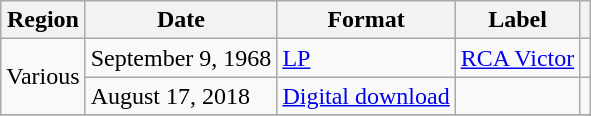<table class="wikitable plainrowheaders">
<tr>
<th scope="col">Region</th>
<th scope="col">Date</th>
<th scope="col">Format</th>
<th scope="col">Label</th>
<th scope="col"></th>
</tr>
<tr>
<td rowspan = "2">Various</td>
<td>September 9, 1968</td>
<td><a href='#'>LP</a></td>
<td><a href='#'>RCA Victor</a></td>
<td></td>
</tr>
<tr>
<td>August 17, 2018</td>
<td><a href='#'>Digital download</a></td>
<td></td>
<td></td>
</tr>
<tr>
</tr>
</table>
